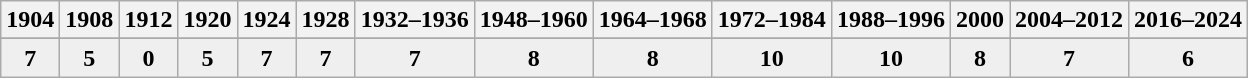<table class="wikitable sticky-table-row1" style="text-align: center;">
<tr>
<th scope="col">1904</th>
<th scope="col">1908</th>
<th scope="col">1912</th>
<th scope="col">1920</th>
<th scope="col">1924</th>
<th scope="col">1928</th>
<th scope="col">1932–1936</th>
<th scope="col">1948–1960</th>
<th scope="col">1964–1968</th>
<th scope="col">1972–1984</th>
<th scope="col">1988–1996</th>
<th scope="col">2000</th>
<th scope="col">2004–2012</th>
<th scope="col">2016–2024</th>
</tr>
<tr>
</tr>
<tr>
</tr>
<tr>
</tr>
<tr>
</tr>
<tr>
</tr>
<tr>
</tr>
<tr>
</tr>
<tr>
</tr>
<tr>
</tr>
<tr>
</tr>
<tr>
</tr>
<tr>
</tr>
<tr>
</tr>
<tr>
</tr>
<tr>
</tr>
<tr>
</tr>
<tr>
</tr>
<tr>
</tr>
<tr>
</tr>
<tr>
</tr>
<tr>
</tr>
<tr>
</tr>
<tr>
</tr>
<tr>
</tr>
<tr>
</tr>
<tr>
</tr>
<tr>
</tr>
<tr>
</tr>
<tr>
</tr>
<tr>
</tr>
<tr>
</tr>
<tr>
</tr>
<tr>
</tr>
<tr>
</tr>
<tr>
</tr>
<tr>
</tr>
<tr>
</tr>
<tr>
</tr>
<tr>
</tr>
<tr>
</tr>
<tr>
</tr>
<tr>
</tr>
<tr style="background:#efefef; font-weight:bold;">
<td>7</td>
<td>5</td>
<td>0</td>
<td>5</td>
<td>7</td>
<td>7</td>
<td>7</td>
<td>8</td>
<td>8</td>
<td>10</td>
<td>10</td>
<td>8</td>
<td>7</td>
<td>6</td>
</tr>
</table>
